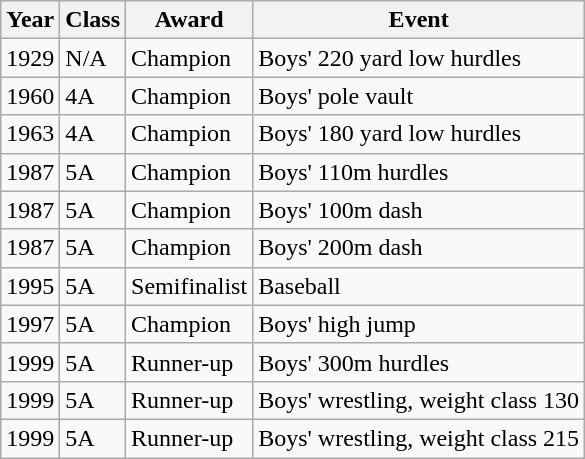<table class="wikitable">
<tr>
<th>Year</th>
<th>Class</th>
<th>Award</th>
<th>Event</th>
</tr>
<tr>
<td>1929</td>
<td>N/A</td>
<td>Champion</td>
<td>Boys' 220 yard low hurdles</td>
</tr>
<tr>
<td>1960</td>
<td>4A</td>
<td>Champion</td>
<td>Boys' pole vault</td>
</tr>
<tr>
<td>1963</td>
<td>4A</td>
<td>Champion</td>
<td>Boys' 180 yard low hurdles</td>
</tr>
<tr>
<td>1987</td>
<td>5A</td>
<td>Champion</td>
<td>Boys' 110m hurdles</td>
</tr>
<tr>
<td>1987</td>
<td>5A</td>
<td>Champion</td>
<td>Boys' 100m dash</td>
</tr>
<tr>
<td>1987</td>
<td>5A</td>
<td>Champion</td>
<td>Boys' 200m dash</td>
</tr>
<tr>
<td>1995</td>
<td>5A</td>
<td>Semifinalist</td>
<td>Baseball</td>
</tr>
<tr>
<td>1997</td>
<td>5A</td>
<td>Champion</td>
<td>Boys' high jump</td>
</tr>
<tr>
<td>1999</td>
<td>5A</td>
<td>Runner-up</td>
<td>Boys' 300m hurdles</td>
</tr>
<tr>
<td>1999</td>
<td>5A</td>
<td>Runner-up</td>
<td>Boys' wrestling, weight class 130</td>
</tr>
<tr>
<td>1999</td>
<td>5A</td>
<td>Runner-up</td>
<td>Boys' wrestling, weight class 215</td>
</tr>
</table>
